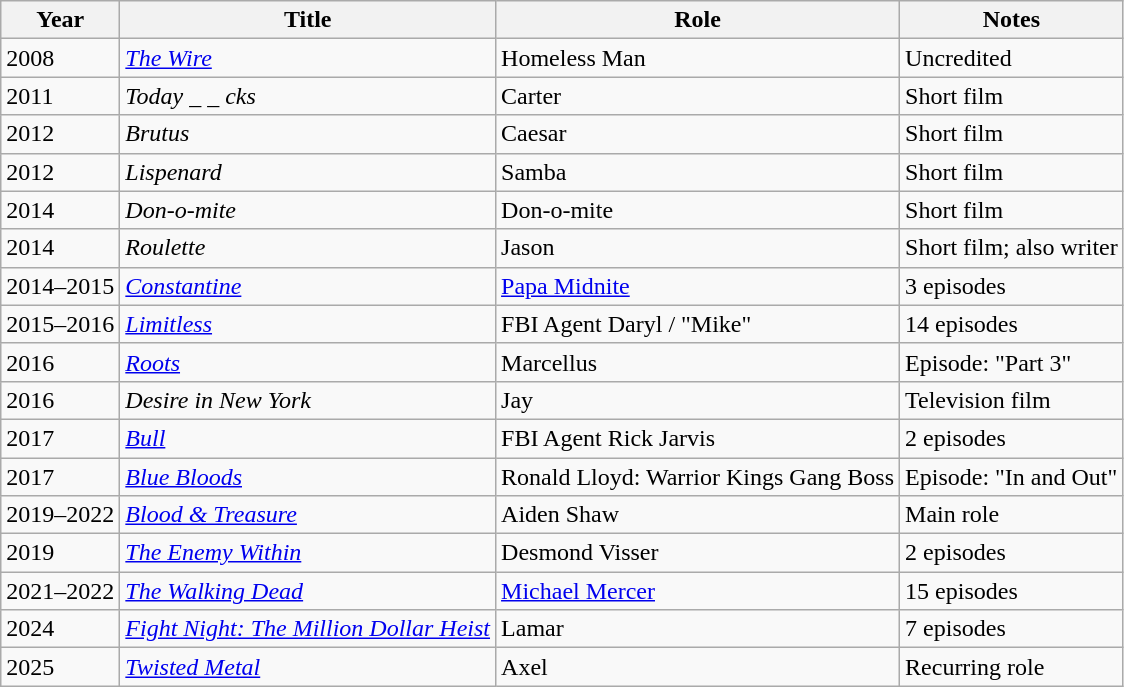<table class = "wikitable sortable">
<tr>
<th>Year</th>
<th>Title</th>
<th>Role</th>
<th class = "unsortable">Notes</th>
</tr>
<tr>
<td>2008</td>
<td><em><a href='#'>The Wire</a></em></td>
<td>Homeless Man</td>
<td>Uncredited</td>
</tr>
<tr>
<td>2011</td>
<td><em>Today _ _ cks</em></td>
<td>Carter</td>
<td>Short film</td>
</tr>
<tr>
<td>2012</td>
<td><em>Brutus</em></td>
<td>Caesar</td>
<td>Short film</td>
</tr>
<tr>
<td>2012</td>
<td><em>Lispenard</em></td>
<td>Samba</td>
<td>Short film</td>
</tr>
<tr>
<td>2014</td>
<td><em>Don-o-mite</em></td>
<td>Don-o-mite</td>
<td>Short film</td>
</tr>
<tr>
<td>2014</td>
<td><em>Roulette</em></td>
<td>Jason</td>
<td>Short film; also writer</td>
</tr>
<tr>
<td>2014–2015</td>
<td><em><a href='#'>Constantine</a></em></td>
<td><a href='#'>Papa Midnite</a></td>
<td>3 episodes</td>
</tr>
<tr>
<td>2015–2016</td>
<td><em><a href='#'>Limitless</a></em></td>
<td>FBI Agent Daryl / "Mike"</td>
<td>14 episodes</td>
</tr>
<tr>
<td>2016</td>
<td><em><a href='#'>Roots</a></em></td>
<td>Marcellus</td>
<td>Episode: "Part 3"</td>
</tr>
<tr>
<td>2016</td>
<td><em>Desire in New York</em></td>
<td>Jay</td>
<td>Television film</td>
</tr>
<tr>
<td>2017</td>
<td><em><a href='#'>Bull</a></em></td>
<td>FBI Agent Rick Jarvis</td>
<td>2 episodes</td>
</tr>
<tr>
<td>2017</td>
<td><em><a href='#'>Blue Bloods</a></em></td>
<td>Ronald Lloyd: Warrior Kings Gang  Boss</td>
<td>Episode: "In and Out"</td>
</tr>
<tr>
<td>2019–2022</td>
<td><em><a href='#'>Blood & Treasure</a></em></td>
<td>Aiden Shaw</td>
<td>Main role</td>
</tr>
<tr>
<td>2019</td>
<td><em><a href='#'>The Enemy Within</a></em></td>
<td>Desmond Visser</td>
<td>2 episodes</td>
</tr>
<tr>
<td>2021–2022</td>
<td><em><a href='#'>The Walking Dead</a></em></td>
<td><a href='#'>Michael Mercer</a></td>
<td>15 episodes</td>
</tr>
<tr>
<td>2024</td>
<td><em><a href='#'>Fight Night: The Million Dollar Heist</a></em></td>
<td>Lamar</td>
<td>7 episodes</td>
</tr>
<tr>
<td>2025</td>
<td><em><a href='#'>Twisted Metal</a></em></td>
<td>Axel</td>
<td>Recurring role</td>
</tr>
</table>
